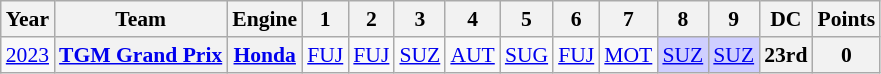<table class="wikitable" style="text-align:center; font-size:90%">
<tr>
<th>Year</th>
<th>Team</th>
<th>Engine</th>
<th>1</th>
<th>2</th>
<th>3</th>
<th>4</th>
<th>5</th>
<th>6</th>
<th>7</th>
<th>8</th>
<th>9</th>
<th>DC</th>
<th>Points</th>
</tr>
<tr>
<td><a href='#'>2023</a></td>
<th><a href='#'>TGM Grand Prix</a></th>
<th><a href='#'>Honda</a></th>
<td><a href='#'>FUJ</a></td>
<td><a href='#'>FUJ</a></td>
<td><a href='#'>SUZ</a></td>
<td><a href='#'>AUT</a></td>
<td><a href='#'>SUG</a></td>
<td><a href='#'>FUJ</a><br></td>
<td><a href='#'>MOT</a><br></td>
<td style="background:#cfcfff;"><a href='#'>SUZ</a><br></td>
<td style="background:#cfcfff;"><a href='#'>SUZ</a><br></td>
<th>23rd</th>
<th>0</th>
</tr>
</table>
